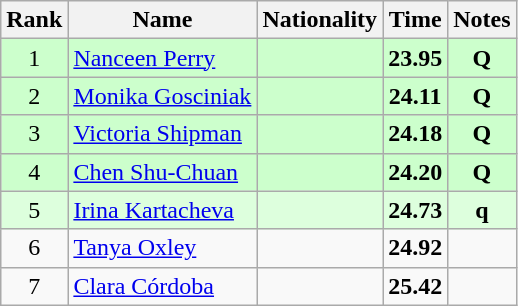<table class="wikitable sortable" style="text-align:center">
<tr>
<th>Rank</th>
<th>Name</th>
<th>Nationality</th>
<th>Time</th>
<th>Notes</th>
</tr>
<tr bgcolor=ccffcc>
<td>1</td>
<td align=left><a href='#'>Nanceen Perry</a></td>
<td align=left></td>
<td><strong>23.95</strong></td>
<td><strong>Q</strong></td>
</tr>
<tr bgcolor=ccffcc>
<td>2</td>
<td align=left><a href='#'>Monika Gosciniak</a></td>
<td align=left></td>
<td><strong>24.11</strong></td>
<td><strong>Q</strong></td>
</tr>
<tr bgcolor=ccffcc>
<td>3</td>
<td align=left><a href='#'>Victoria Shipman</a></td>
<td align=left></td>
<td><strong>24.18</strong></td>
<td><strong>Q</strong></td>
</tr>
<tr bgcolor=ccffcc>
<td>4</td>
<td align=left><a href='#'>Chen Shu-Chuan</a></td>
<td align=left></td>
<td><strong>24.20</strong></td>
<td><strong>Q</strong></td>
</tr>
<tr bgcolor=ddffdd>
<td>5</td>
<td align=left><a href='#'>Irina Kartacheva</a></td>
<td align=left></td>
<td><strong>24.73</strong></td>
<td><strong>q</strong></td>
</tr>
<tr>
<td>6</td>
<td align=left><a href='#'>Tanya Oxley</a></td>
<td align=left></td>
<td><strong>24.92</strong></td>
<td></td>
</tr>
<tr>
<td>7</td>
<td align=left><a href='#'>Clara Córdoba</a></td>
<td align=left></td>
<td><strong>25.42</strong></td>
<td></td>
</tr>
</table>
